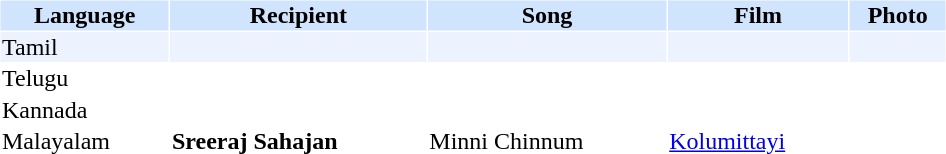<table cellspacing="1" cellpadding="1" border="0" style="width:50%;">
<tr style="background:#d1e4fd;">
<th>Language</th>
<th>Recipient</th>
<th>Song</th>
<th>Film</th>
<th>Photo</th>
</tr>
<tr style="background:#edf3fe;">
<td>Tamil</td>
<td></td>
<td></td>
<td></td>
<td></td>
</tr>
<tr>
<td>Telugu</td>
<td></td>
<td></td>
<td></td>
<td></td>
</tr>
<tr>
<td>Kannada</td>
<td></td>
<td></td>
<td></td>
<td></td>
</tr>
<tr>
<td>Malayalam</td>
<td><strong>Sreeraj Sahajan</strong></td>
<td>Minni Chinnum</td>
<td><a href='#'>Kolumittayi</a></td>
<td></td>
</tr>
</table>
